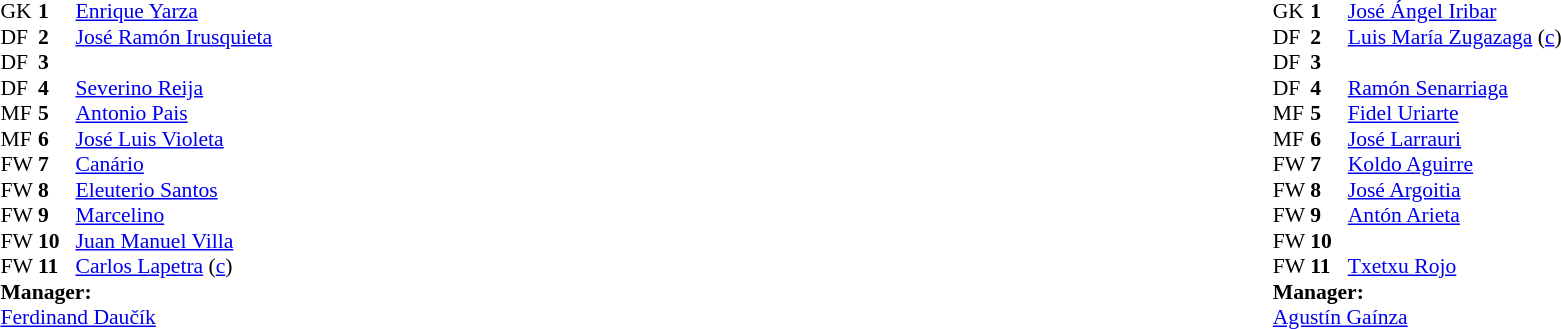<table width="100%">
<tr>
<td valign="top" width="50%"><br><table style="font-size: 90%" cellspacing="0" cellpadding="0">
<tr>
<td colspan="4"></td>
</tr>
<tr>
<th width="25"></th>
<th width="25"></th>
</tr>
<tr>
<td>GK</td>
<td><strong>1</strong></td>
<td> <a href='#'>Enrique Yarza</a></td>
</tr>
<tr>
<td>DF</td>
<td><strong>2</strong></td>
<td> <a href='#'>José Ramón Irusquieta</a></td>
</tr>
<tr>
<td>DF</td>
<td><strong>3</strong></td>
<td> </td>
</tr>
<tr>
<td>DF</td>
<td><strong>4</strong></td>
<td> <a href='#'>Severino Reija</a></td>
</tr>
<tr>
<td>MF</td>
<td><strong>5</strong></td>
<td> <a href='#'>Antonio Pais</a></td>
</tr>
<tr>
<td>MF</td>
<td><strong>6</strong></td>
<td> <a href='#'>José Luis Violeta</a></td>
</tr>
<tr>
<td>FW</td>
<td><strong>7</strong></td>
<td> <a href='#'>Canário</a></td>
</tr>
<tr>
<td>FW</td>
<td><strong>8</strong></td>
<td> <a href='#'>Eleuterio Santos</a></td>
</tr>
<tr>
<td>FW</td>
<td><strong>9</strong></td>
<td> <a href='#'>Marcelino</a></td>
</tr>
<tr>
<td>FW</td>
<td><strong>10</strong></td>
<td> <a href='#'>Juan Manuel Villa</a></td>
</tr>
<tr>
<td>FW</td>
<td><strong>11</strong></td>
<td> <a href='#'>Carlos Lapetra</a> (<a href='#'>c</a>)</td>
</tr>
<tr>
<td colspan=4><strong>Manager:</strong></td>
</tr>
<tr>
<td colspan="4"> <a href='#'>Ferdinand Daučík</a></td>
</tr>
</table>
</td>
<td valign="top" width="50%"><br><table style="font-size: 90%" cellspacing="0" cellpadding="0" align=center>
<tr>
<td colspan="4"></td>
</tr>
<tr>
<th width="25"></th>
<th width="25"></th>
</tr>
<tr>
<td>GK</td>
<td><strong>1</strong></td>
<td> <a href='#'>José Ángel Iribar</a></td>
</tr>
<tr>
<td>DF</td>
<td><strong>2</strong></td>
<td> <a href='#'>Luis María Zugazaga</a> (<a href='#'>c</a>)</td>
</tr>
<tr>
<td>DF</td>
<td><strong>3</strong></td>
<td> </td>
</tr>
<tr>
<td>DF</td>
<td><strong>4</strong></td>
<td> <a href='#'>Ramón Senarriaga</a></td>
</tr>
<tr>
<td>MF</td>
<td><strong>5</strong></td>
<td> <a href='#'>Fidel Uriarte</a></td>
</tr>
<tr>
<td>MF</td>
<td><strong>6</strong></td>
<td> <a href='#'>José Larrauri</a></td>
</tr>
<tr>
<td>FW</td>
<td><strong>7</strong></td>
<td> <a href='#'>Koldo Aguirre</a></td>
</tr>
<tr>
<td>FW</td>
<td><strong>8</strong></td>
<td> <a href='#'>José Argoitia</a></td>
</tr>
<tr>
<td>FW</td>
<td><strong>9</strong></td>
<td> <a href='#'>Antón Arieta</a></td>
</tr>
<tr>
<td>FW</td>
<td><strong>10</strong></td>
<td> </td>
</tr>
<tr>
<td>FW</td>
<td><strong>11</strong></td>
<td> <a href='#'>Txetxu Rojo</a></td>
</tr>
<tr>
<td colspan=4><strong>Manager:</strong></td>
</tr>
<tr>
<td colspan="4"> <a href='#'>Agustín Gaínza</a></td>
</tr>
<tr>
</tr>
</table>
</td>
</tr>
</table>
